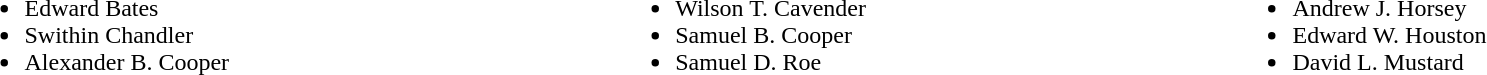<table width=100%>
<tr valign=top>
<td><br><ul><li>Edward Bates</li><li>Swithin Chandler</li><li>Alexander B. Cooper</li></ul></td>
<td><br><ul><li>Wilson T. Cavender</li><li>Samuel B. Cooper</li><li>Samuel D. Roe</li></ul></td>
<td><br><ul><li>Andrew J. Horsey</li><li>Edward W. Houston</li><li>David L. Mustard</li></ul></td>
</tr>
</table>
